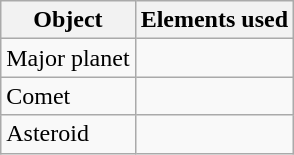<table class="wikitable">
<tr>
<th>Object</th>
<th>Elements used</th>
</tr>
<tr>
<td>Major planet</td>
<td></td>
</tr>
<tr>
<td>Comet</td>
<td></td>
</tr>
<tr>
<td>Asteroid</td>
<td></td>
</tr>
</table>
